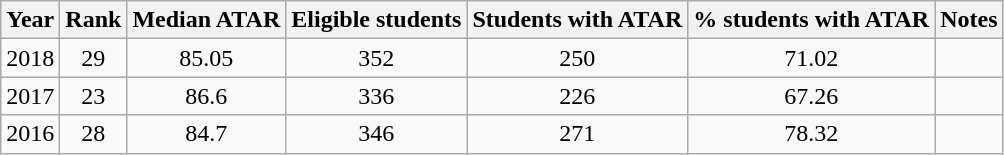<table class="wikitable sortable;" style="text-align:center;">
<tr>
<th>Year</th>
<th>Rank</th>
<th>Median ATAR</th>
<th>Eligible students</th>
<th>Students with ATAR</th>
<th>% students with ATAR</th>
<th>Notes</th>
</tr>
<tr>
<td>2018</td>
<td>29</td>
<td>85.05</td>
<td>352</td>
<td>250</td>
<td>71.02</td>
<td></td>
</tr>
<tr>
<td>2017</td>
<td>23</td>
<td>86.6</td>
<td>336</td>
<td>226</td>
<td>67.26</td>
<td></td>
</tr>
<tr>
<td>2016</td>
<td>28</td>
<td>84.7</td>
<td>346</td>
<td>271</td>
<td>78.32</td>
<td></td>
</tr>
</table>
